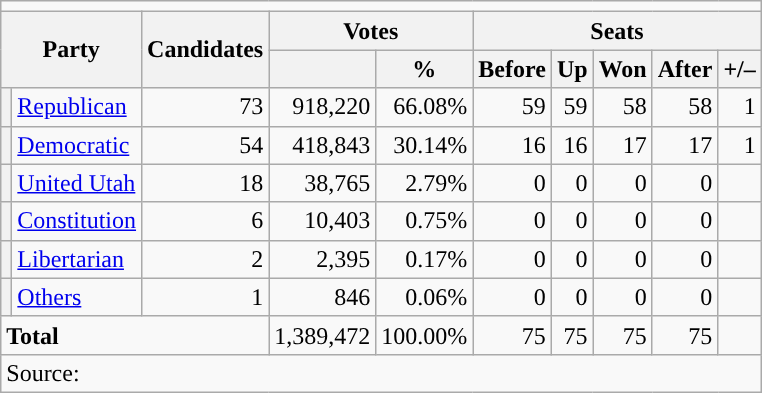<table class="wikitable">
<tr>
<td colspan=15 align=center></td>
</tr>
<tr>
<th rowspan="2" colspan="2">Party</th>
<th rowspan="2">Candidates</th>
<th colspan="2">Votes</th>
<th colspan="5">Seats</th>
</tr>
<tr>
<th></th>
<th>%</th>
<th>Before</th>
<th>Up</th>
<th>Won</th>
<th>After</th>
<th>+/–</th>
</tr>
<tr>
<th style="background-color:"></th>
<td><a href='#'>Republican</a></td>
<td align="right">73</td>
<td align="right">918,220</td>
<td align="right">66.08%</td>
<td align="right">59</td>
<td align="right">59</td>
<td align="right">58</td>
<td align="right">58</td>
<td align="right"> 1</td>
</tr>
<tr>
<th style="background-color:"></th>
<td><a href='#'>Democratic</a></td>
<td align="right">54</td>
<td align="right">418,843</td>
<td align="right">30.14%</td>
<td align="right">16</td>
<td align="right">16</td>
<td align="right">17</td>
<td align="right">17</td>
<td align="right"> 1</td>
</tr>
<tr>
<th style="background-color:"></th>
<td><a href='#'>United Utah</a></td>
<td align="right">18</td>
<td align="right">38,765</td>
<td align="right">2.79%</td>
<td align="right">0</td>
<td align="right">0</td>
<td align="right">0</td>
<td align="right">0</td>
<td align="right"></td>
</tr>
<tr>
<th style="background-color:"></th>
<td><a href='#'>Constitution</a></td>
<td align="right">6</td>
<td align="right">10,403</td>
<td align="right">0.75%</td>
<td align="right">0</td>
<td align="right">0</td>
<td align="right">0</td>
<td align="right">0</td>
<td align="right"></td>
</tr>
<tr>
<th style="background-color:"></th>
<td><a href='#'>Libertarian</a></td>
<td align="right">2</td>
<td align="right">2,395</td>
<td align="right">0.17%</td>
<td align="right">0</td>
<td align="right">0</td>
<td align="right">0</td>
<td align="right">0</td>
<td align="right"></td>
</tr>
<tr>
<th style="background-color:"></th>
<td><a href='#'>Others</a></td>
<td align="right">1</td>
<td align="right">846</td>
<td align="right">0.06%</td>
<td align="right">0</td>
<td align="right">0</td>
<td align="right">0</td>
<td align="right">0</td>
<td align="right"></td>
</tr>
<tr>
<td colspan="3" align="left"><strong>Total</strong></td>
<td align="right">1,389,472</td>
<td align="right">100.00%</td>
<td align="right">75</td>
<td align="right">75</td>
<td align="right">75</td>
<td align="right">75</td>
<td align="right"></td>
</tr>
<tr>
<td colspan="10">Source: </td>
</tr>
</table>
